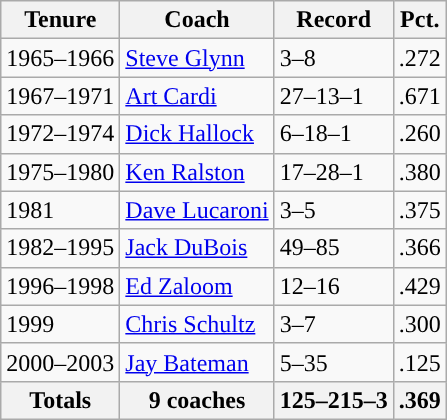<table class="wikitable sortable">
<tr>
<th width=px>Tenure</th>
<th width=px>Coach</th>
<th width=px>Record</th>
<th width=px>Pct.</th>
</tr>
<tr>
<td>1965–1966</td>
<td><a href='#'>Steve Glynn</a></td>
<td>3–8</td>
<td>.272</td>
</tr>
<tr>
<td>1967–1971</td>
<td><a href='#'>Art Cardi</a></td>
<td>27–13–1</td>
<td>.671</td>
</tr>
<tr>
<td>1972–1974</td>
<td><a href='#'>Dick Hallock</a></td>
<td>6–18–1</td>
<td>.260</td>
</tr>
<tr>
<td>1975–1980</td>
<td><a href='#'>Ken Ralston</a></td>
<td>17–28–1</td>
<td>.380</td>
</tr>
<tr>
<td>1981</td>
<td><a href='#'>Dave Lucaroni</a></td>
<td>3–5</td>
<td>.375</td>
</tr>
<tr>
<td>1982–1995</td>
<td><a href='#'>Jack DuBois</a></td>
<td>49–85</td>
<td>.366</td>
</tr>
<tr>
<td>1996–1998</td>
<td><a href='#'>Ed Zaloom</a></td>
<td>12–16</td>
<td>.429</td>
</tr>
<tr>
<td>1999</td>
<td><a href='#'>Chris Schultz</a></td>
<td>3–7</td>
<td>.300</td>
</tr>
<tr>
<td>2000–2003</td>
<td><a href='#'>Jay Bateman</a></td>
<td>5–35</td>
<td>.125</td>
</tr>
<tr>
<th>Totals</th>
<th>9 coaches</th>
<th>125–215–3</th>
<th>.369</th>
</tr>
</table>
